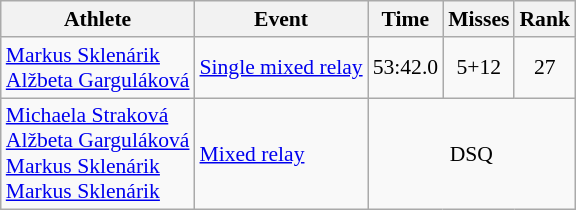<table class="wikitable" style="font-size:90%">
<tr>
<th>Athlete</th>
<th>Event</th>
<th>Time</th>
<th>Misses</th>
<th>Rank</th>
</tr>
<tr align=center>
<td align=left><a href='#'>Markus Sklenárik</a><br><a href='#'>Alžbeta Garguláková</a></td>
<td align=left><a href='#'>Single mixed relay</a></td>
<td>53:42.0</td>
<td>5+12</td>
<td>27</td>
</tr>
<tr align=center>
<td align=left><a href='#'>Michaela Straková</a><br><a href='#'>Alžbeta Garguláková</a><br><a href='#'>Markus Sklenárik</a><br><a href='#'>Markus Sklenárik</a></td>
<td align=left><a href='#'>Mixed relay</a></td>
<td colspan=3>DSQ</td>
</tr>
</table>
